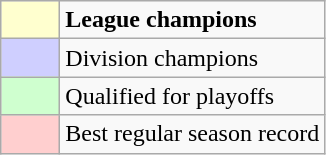<table class="wikitable">
<tr>
<td style="background:#FFFFCF; width:2em"></td>
<td><strong>League champions</strong></td>
</tr>
<tr>
<td style="background:#CFCFFF; width:2em"></td>
<td>Division champions</td>
</tr>
<tr>
<td style="background:#CFFFCF; width:2em"></td>
<td>Qualified for playoffs</td>
</tr>
<tr>
<td style="background:#FFCFCF; width:2em"></td>
<td>Best regular season record</td>
</tr>
</table>
